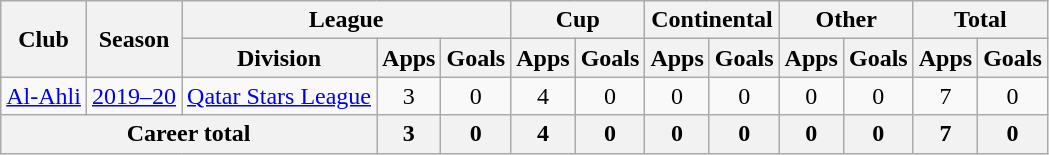<table class="wikitable" style="text-align: center">
<tr>
<th rowspan="2">Club</th>
<th rowspan="2">Season</th>
<th colspan="3">League</th>
<th colspan="2">Cup</th>
<th colspan="2">Continental</th>
<th colspan="2">Other</th>
<th colspan="2">Total</th>
</tr>
<tr>
<th>Division</th>
<th>Apps</th>
<th>Goals</th>
<th>Apps</th>
<th>Goals</th>
<th>Apps</th>
<th>Goals</th>
<th>Apps</th>
<th>Goals</th>
<th>Apps</th>
<th>Goals</th>
</tr>
<tr>
<td><a href='#'>Al-Ahli</a></td>
<td><a href='#'>2019–20</a></td>
<td><a href='#'>Qatar Stars League</a></td>
<td>3</td>
<td>0</td>
<td>4</td>
<td>0</td>
<td>0</td>
<td>0</td>
<td>0</td>
<td>0</td>
<td>7</td>
<td>0</td>
</tr>
<tr>
<th colspan=3>Career total</th>
<th>3</th>
<th>0</th>
<th>4</th>
<th>0</th>
<th>0</th>
<th>0</th>
<th>0</th>
<th>0</th>
<th>7</th>
<th>0</th>
</tr>
</table>
